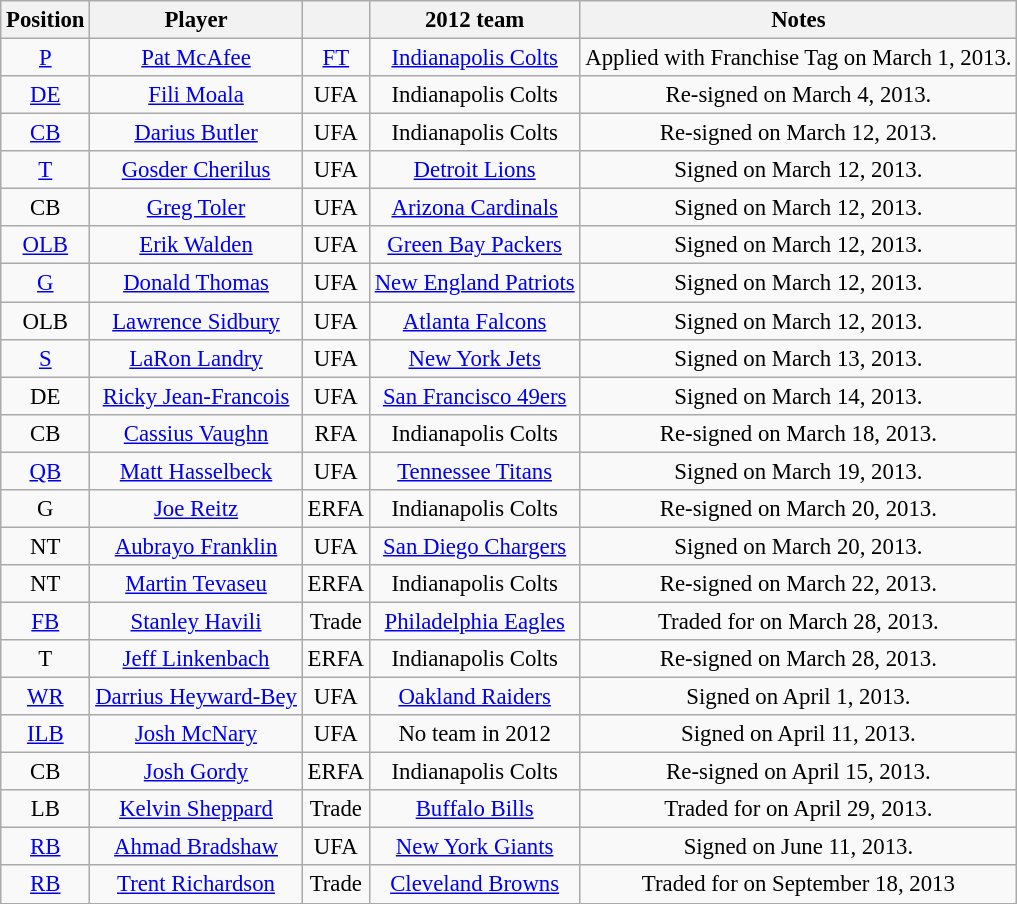<table class="wikitable" style="font-size: 95%; text-align: center;">
<tr>
<th>Position</th>
<th>Player</th>
<th></th>
<th>2012 team</th>
<th>Notes</th>
</tr>
<tr>
<td><a href='#'>P</a></td>
<td><a href='#'>Pat McAfee</a></td>
<td><a href='#'>FT</a></td>
<td><a href='#'>Indianapolis Colts</a></td>
<td>Applied with Franchise Tag on March 1, 2013.</td>
</tr>
<tr>
<td><a href='#'>DE</a></td>
<td><a href='#'>Fili Moala</a></td>
<td>UFA</td>
<td>Indianapolis Colts</td>
<td>Re-signed on March 4, 2013.</td>
</tr>
<tr>
<td><a href='#'>CB</a></td>
<td><a href='#'>Darius Butler</a></td>
<td>UFA</td>
<td>Indianapolis Colts</td>
<td>Re-signed on March 12, 2013.</td>
</tr>
<tr>
<td><a href='#'>T</a></td>
<td><a href='#'>Gosder Cherilus</a></td>
<td>UFA</td>
<td><a href='#'>Detroit Lions</a></td>
<td>Signed on March 12, 2013.</td>
</tr>
<tr>
<td Cornerback>CB</td>
<td><a href='#'>Greg Toler</a></td>
<td>UFA</td>
<td><a href='#'>Arizona Cardinals</a></td>
<td>Signed on March 12, 2013.</td>
</tr>
<tr>
<td><a href='#'>OLB</a></td>
<td><a href='#'>Erik Walden</a></td>
<td>UFA</td>
<td><a href='#'>Green Bay Packers</a></td>
<td>Signed on March 12, 2013.</td>
</tr>
<tr>
<td><a href='#'>G</a></td>
<td><a href='#'>Donald Thomas</a></td>
<td>UFA</td>
<td><a href='#'>New England Patriots</a></td>
<td>Signed on March 12, 2013.</td>
</tr>
<tr>
<td Outside linebacker>OLB</td>
<td><a href='#'>Lawrence Sidbury</a></td>
<td>UFA</td>
<td><a href='#'>Atlanta Falcons</a></td>
<td>Signed on March 12, 2013.</td>
</tr>
<tr>
<td><a href='#'>S</a></td>
<td><a href='#'>LaRon Landry</a></td>
<td>UFA</td>
<td><a href='#'>New York Jets</a></td>
<td>Signed on March 13, 2013.</td>
</tr>
<tr>
<td Defensive End>DE</td>
<td><a href='#'>Ricky Jean-Francois</a></td>
<td>UFA</td>
<td><a href='#'>San Francisco 49ers</a></td>
<td>Signed on March 14, 2013.</td>
</tr>
<tr>
<td Cornerback>CB</td>
<td><a href='#'>Cassius Vaughn</a></td>
<td>RFA</td>
<td>Indianapolis Colts</td>
<td>Re-signed on March 18, 2013.</td>
</tr>
<tr>
<td><a href='#'>QB</a></td>
<td><a href='#'>Matt Hasselbeck</a></td>
<td>UFA</td>
<td><a href='#'>Tennessee Titans</a></td>
<td>Signed on March 19, 2013.</td>
</tr>
<tr>
<td Guard (American and Canadian football)>G</td>
<td><a href='#'>Joe Reitz</a></td>
<td>ERFA</td>
<td>Indianapolis Colts</td>
<td>Re-signed on March 20, 2013.</td>
</tr>
<tr>
<td Tackle (American and Canadian football)>NT</td>
<td><a href='#'>Aubrayo Franklin</a></td>
<td>UFA</td>
<td><a href='#'>San Diego Chargers</a></td>
<td>Signed on March 20, 2013.</td>
</tr>
<tr>
<td Tackle (American and Canadian football)>NT</td>
<td><a href='#'>Martin Tevaseu</a></td>
<td>ERFA</td>
<td>Indianapolis Colts</td>
<td>Re-signed on March 22, 2013.</td>
</tr>
<tr>
<td><a href='#'>FB</a></td>
<td><a href='#'>Stanley Havili</a></td>
<td>Trade</td>
<td><a href='#'>Philadelphia Eagles</a></td>
<td>Traded for on March 28, 2013.</td>
</tr>
<tr>
<td Tackle (American and Canadian football)>T</td>
<td><a href='#'>Jeff Linkenbach</a></td>
<td>ERFA</td>
<td>Indianapolis Colts</td>
<td>Re-signed on March 28, 2013.</td>
</tr>
<tr>
<td><a href='#'>WR</a></td>
<td><a href='#'>Darrius Heyward-Bey</a></td>
<td>UFA</td>
<td><a href='#'>Oakland Raiders</a></td>
<td>Signed on April 1, 2013.</td>
</tr>
<tr>
<td><a href='#'>ILB</a></td>
<td><a href='#'>Josh McNary</a></td>
<td>UFA</td>
<td>No team in 2012</td>
<td>Signed on April 11, 2013.</td>
</tr>
<tr>
<td Cornerback>CB</td>
<td><a href='#'>Josh Gordy</a></td>
<td>ERFA</td>
<td>Indianapolis Colts</td>
<td>Re-signed on April 15, 2013.</td>
</tr>
<tr>
<td Linebacker>LB</td>
<td><a href='#'>Kelvin Sheppard</a></td>
<td>Trade</td>
<td><a href='#'>Buffalo Bills</a></td>
<td>Traded for on April 29, 2013.</td>
</tr>
<tr>
<td><a href='#'>RB</a></td>
<td><a href='#'>Ahmad Bradshaw</a></td>
<td>UFA</td>
<td><a href='#'>New York Giants</a></td>
<td>Signed on June 11, 2013.</td>
</tr>
<tr>
<td><a href='#'>RB</a></td>
<td><a href='#'>Trent Richardson</a></td>
<td>Trade</td>
<td><a href='#'>Cleveland Browns</a></td>
<td>Traded for on September 18, 2013 </td>
</tr>
</table>
